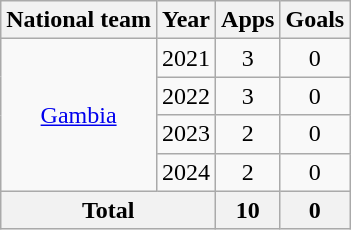<table class="wikitable" style="text-align:center">
<tr>
<th>National team</th>
<th>Year</th>
<th>Apps</th>
<th>Goals</th>
</tr>
<tr>
<td rowspan="4"><a href='#'>Gambia</a></td>
<td>2021</td>
<td>3</td>
<td>0</td>
</tr>
<tr>
<td>2022</td>
<td>3</td>
<td>0</td>
</tr>
<tr>
<td>2023</td>
<td>2</td>
<td>0</td>
</tr>
<tr>
<td>2024</td>
<td>2</td>
<td>0</td>
</tr>
<tr>
<th colspan="2">Total</th>
<th>10</th>
<th>0</th>
</tr>
</table>
